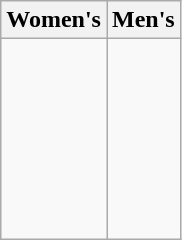<table class="wikitable">
<tr>
<th>Women's</th>
<th>Men's</th>
</tr>
<tr>
<td valign="top"><strong></strong><br><s></s><br><s></s><br><s></s><br><s></s><br><strong></strong><br><br></td>
<td valign="top"><s></s><br><strong></strong><br><s></s><br><strong></strong><br><strong></strong><br><strong></strong><br><s></s><br><strong></strong></td>
</tr>
</table>
